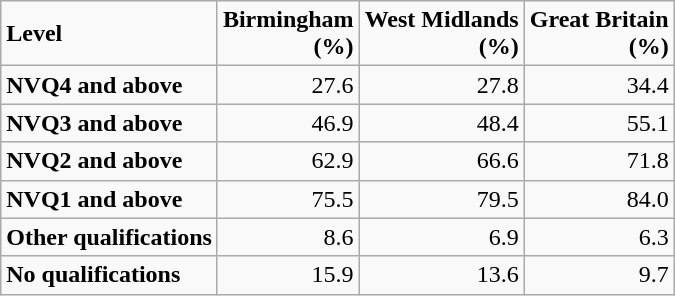<table class="wikitable" border="1" align=>
<tr>
<td><strong>Level </strong></td>
<td align=right><strong>Birmingham <br>(%) </strong></td>
<td align=right><strong>West Midlands <br>(%) </strong></td>
<td align=right><strong>Great Britain <br>(%)</strong></td>
</tr>
<tr>
<td><strong>NVQ4 and above</strong></td>
<td align=right>27.6</td>
<td align=right>27.8</td>
<td align=right>34.4</td>
</tr>
<tr>
<td><strong>NVQ3 and above</strong></td>
<td align=right>46.9</td>
<td align=right>48.4</td>
<td align=right>55.1</td>
</tr>
<tr>
<td><strong>NVQ2 and above</strong></td>
<td align=right>62.9</td>
<td align=right>66.6</td>
<td align=right>71.8</td>
</tr>
<tr>
<td><strong>NVQ1 and above</strong></td>
<td align=right>75.5</td>
<td align=right>79.5</td>
<td align=right>84.0</td>
</tr>
<tr>
<td><strong>Other qualifications</strong></td>
<td align=right>8.6</td>
<td align=right>6.9</td>
<td align=right>6.3</td>
</tr>
<tr>
<td><strong>No qualifications</strong></td>
<td align=right>15.9</td>
<td align=right>13.6</td>
<td align=right>9.7</td>
</tr>
</table>
